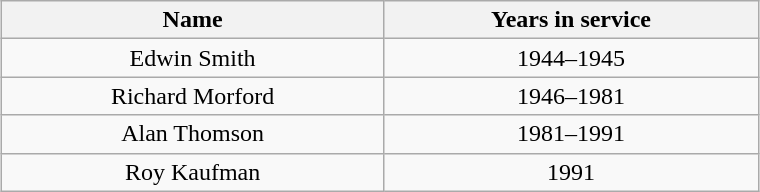<table class="wikitable" style="margin:1em auto; text-align:center; width:40%;">
<tr>
<th scope="col">Name</th>
<th scope="col">Years in service</th>
</tr>
<tr>
<td>Edwin Smith</td>
<td>1944–1945</td>
</tr>
<tr>
<td>Richard Morford</td>
<td>1946–1981</td>
</tr>
<tr>
<td>Alan Thomson</td>
<td>1981–1991</td>
</tr>
<tr>
<td>Roy Kaufman</td>
<td>1991</td>
</tr>
</table>
